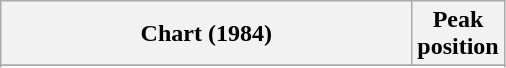<table class="wikitable sortable">
<tr>
<th style="width: 200pt;">Chart (1984)</th>
<th style="width: 40pt;">Peak<br>position</th>
</tr>
<tr>
</tr>
<tr>
</tr>
</table>
